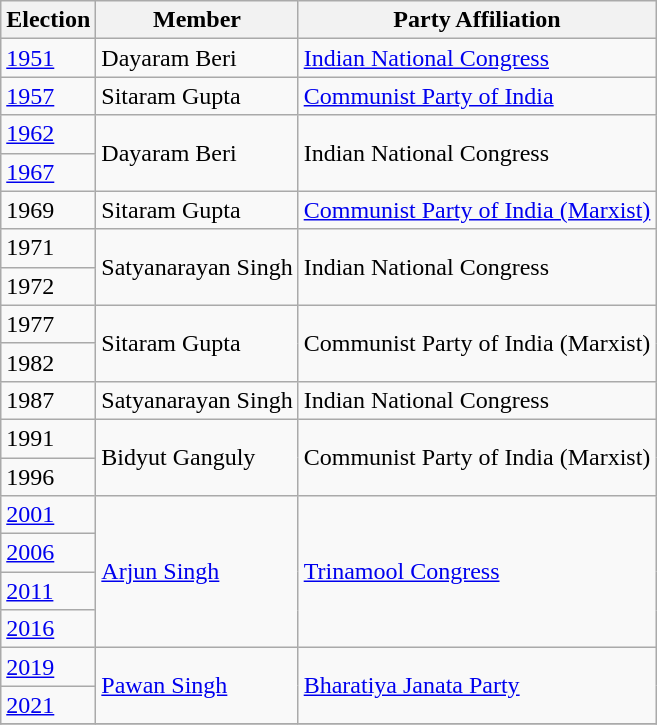<table class="wikitable sortable">
<tr>
<th>Election</th>
<th>Member</th>
<th>Party Affiliation</th>
</tr>
<tr>
<td><a href='#'>1951</a></td>
<td>Dayaram Beri</td>
<td><a href='#'>Indian National Congress</a></td>
</tr>
<tr>
<td><a href='#'>1957</a></td>
<td>Sitaram Gupta</td>
<td><a href='#'>Communist Party of India</a></td>
</tr>
<tr>
<td><a href='#'>1962</a></td>
<td rowspan=2>Dayaram Beri</td>
<td rowspan=2>Indian National Congress</td>
</tr>
<tr>
<td><a href='#'>1967</a></td>
</tr>
<tr>
<td>1969</td>
<td>Sitaram Gupta</td>
<td><a href='#'>Communist Party of India (Marxist)</a></td>
</tr>
<tr>
<td>1971</td>
<td rowspan=2>Satyanarayan Singh</td>
<td rowspan=2>Indian National Congress</td>
</tr>
<tr>
<td>1972</td>
</tr>
<tr>
<td>1977</td>
<td rowspan=2>Sitaram Gupta</td>
<td rowspan=2>Communist Party of India (Marxist)</td>
</tr>
<tr>
<td>1982</td>
</tr>
<tr>
<td>1987</td>
<td>Satyanarayan Singh</td>
<td>Indian National Congress</td>
</tr>
<tr>
<td>1991</td>
<td rowspan=2>Bidyut Ganguly</td>
<td rowspan=2>Communist Party of India (Marxist)</td>
</tr>
<tr>
<td>1996</td>
</tr>
<tr>
<td><a href='#'>2001</a></td>
<td rowspan=4><a href='#'>Arjun Singh</a></td>
<td rowspan=4><a href='#'>Trinamool Congress</a></td>
</tr>
<tr>
<td><a href='#'>2006</a></td>
</tr>
<tr>
<td><a href='#'>2011</a></td>
</tr>
<tr>
<td><a href='#'>2016</a></td>
</tr>
<tr>
<td><a href='#'>2019</a></td>
<td rowspan=2><a href='#'>Pawan Singh</a></td>
<td rowspan=2><a href='#'>Bharatiya Janata Party</a></td>
</tr>
<tr>
<td><a href='#'>2021</a></td>
</tr>
<tr>
</tr>
</table>
